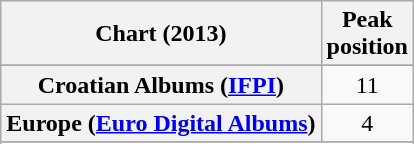<table class="wikitable sortable plainrowheaders">
<tr>
<th scope="col">Chart (2013)</th>
<th scope="col">Peak<br>position</th>
</tr>
<tr>
</tr>
<tr>
</tr>
<tr>
<th scope="row">Croatian Albums (<a href='#'>IFPI</a>)</th>
<td style="text-align:center;">11</td>
</tr>
<tr>
<th scope="row">Europe (<a href='#'>Euro Digital Albums</a>)</th>
<td style="text-align:center;">4</td>
</tr>
<tr>
</tr>
<tr>
</tr>
<tr>
</tr>
<tr>
</tr>
<tr>
</tr>
</table>
